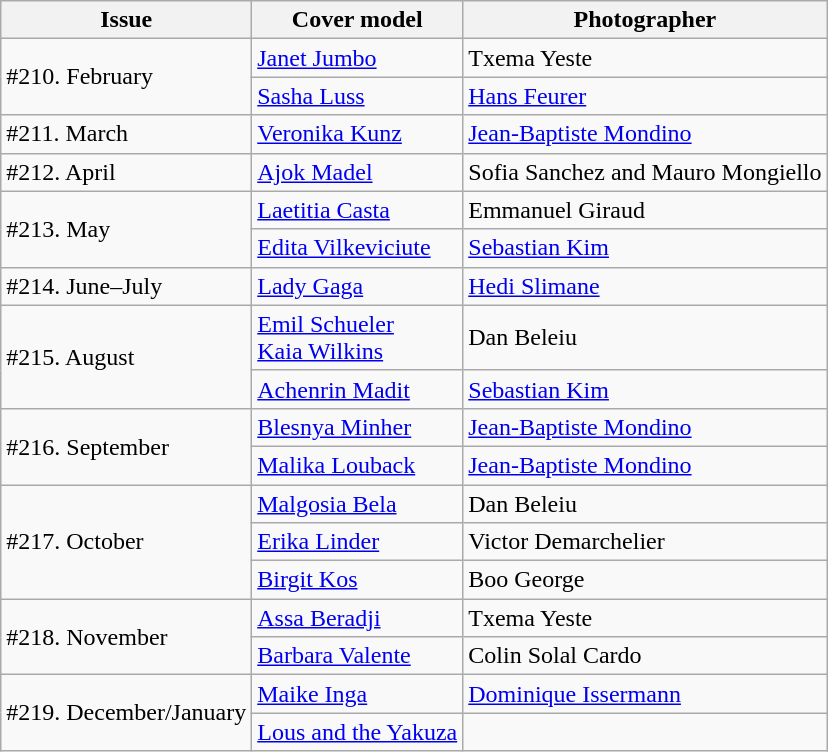<table class="sortable wikitable">
<tr>
<th>Issue</th>
<th>Cover model</th>
<th>Photographer</th>
</tr>
<tr>
<td rowspan=2>#210. February</td>
<td><a href='#'>Janet Jumbo</a></td>
<td>Txema Yeste</td>
</tr>
<tr>
<td><a href='#'>Sasha Luss</a></td>
<td><a href='#'>Hans Feurer</a></td>
</tr>
<tr>
<td>#211. March</td>
<td><a href='#'>Veronika Kunz</a></td>
<td><a href='#'>Jean-Baptiste Mondino</a></td>
</tr>
<tr>
<td>#212. April</td>
<td><a href='#'>Ajok Madel</a></td>
<td>Sofia Sanchez and Mauro Mongiello</td>
</tr>
<tr>
<td rowspan=2>#213. May</td>
<td><a href='#'>Laetitia Casta</a></td>
<td>Emmanuel Giraud</td>
</tr>
<tr>
<td><a href='#'>Edita Vilkeviciute</a></td>
<td><a href='#'>Sebastian Kim</a></td>
</tr>
<tr>
<td>#214. June–July</td>
<td><a href='#'>Lady Gaga</a></td>
<td><a href='#'>Hedi Slimane</a></td>
</tr>
<tr>
<td rowspan=2>#215. August</td>
<td><a href='#'>Emil Schueler</a><br><a href='#'>Kaia Wilkins</a></td>
<td>Dan Beleiu</td>
</tr>
<tr>
<td><a href='#'>Achenrin Madit</a></td>
<td><a href='#'>Sebastian Kim</a></td>
</tr>
<tr>
<td rowspan=2>#216. September</td>
<td><a href='#'>Blesnya Minher</a></td>
<td><a href='#'>Jean-Baptiste Mondino</a></td>
</tr>
<tr>
<td><a href='#'>Malika Louback</a></td>
<td><a href='#'>Jean-Baptiste Mondino</a></td>
</tr>
<tr>
<td rowspan=3>#217. October</td>
<td><a href='#'>Malgosia Bela</a></td>
<td>Dan Beleiu</td>
</tr>
<tr>
<td><a href='#'>Erika Linder</a></td>
<td>Victor Demarchelier</td>
</tr>
<tr>
<td><a href='#'>Birgit Kos</a></td>
<td>Boo George</td>
</tr>
<tr>
<td rowspan=2>#218. November</td>
<td><a href='#'>Assa Beradji</a></td>
<td>Txema Yeste</td>
</tr>
<tr>
<td><a href='#'>Barbara Valente</a></td>
<td>Colin Solal Cardo</td>
</tr>
<tr>
<td rowspan=2>#219. December/January</td>
<td><a href='#'>Maike Inga</a></td>
<td><a href='#'>Dominique Issermann</a></td>
</tr>
<tr>
<td><a href='#'>Lous and the Yakuza</a></td>
<td></td>
</tr>
</table>
